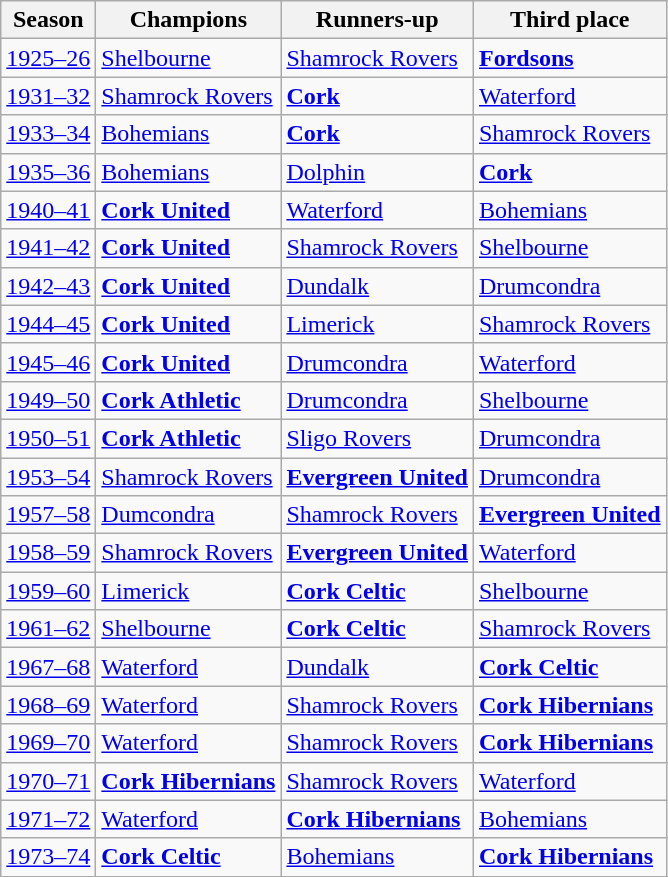<table class="wikitable">
<tr>
<th>Season</th>
<th>Champions</th>
<th>Runners-up</th>
<th>Third place</th>
</tr>
<tr>
<td align=center><a href='#'>1925–26</a></td>
<td><a href='#'>Shelbourne</a></td>
<td><a href='#'>Shamrock Rovers</a></td>
<td><strong><a href='#'>Fordsons</a></strong></td>
</tr>
<tr>
<td align=center><a href='#'>1931–32</a></td>
<td><a href='#'>Shamrock Rovers</a></td>
<td><strong><a href='#'>Cork</a></strong></td>
<td><a href='#'>Waterford</a></td>
</tr>
<tr>
<td align=center><a href='#'>1933–34</a></td>
<td><a href='#'>Bohemians</a></td>
<td><strong><a href='#'>Cork</a></strong></td>
<td><a href='#'>Shamrock Rovers</a></td>
</tr>
<tr>
<td align=center><a href='#'>1935–36</a></td>
<td><a href='#'>Bohemians</a></td>
<td><a href='#'>Dolphin</a></td>
<td><strong><a href='#'>Cork</a></strong></td>
</tr>
<tr>
<td align=center><a href='#'>1940–41</a></td>
<td><strong><a href='#'>Cork United</a></strong></td>
<td><a href='#'>Waterford</a></td>
<td><a href='#'>Bohemians</a></td>
</tr>
<tr>
<td align=center><a href='#'>1941–42</a></td>
<td><strong><a href='#'>Cork United</a></strong></td>
<td><a href='#'>Shamrock Rovers</a></td>
<td><a href='#'>Shelbourne</a></td>
</tr>
<tr>
<td align=center><a href='#'>1942–43</a></td>
<td><strong><a href='#'>Cork United</a></strong></td>
<td><a href='#'>Dundalk</a></td>
<td><a href='#'>Drumcondra</a></td>
</tr>
<tr>
<td align=center><a href='#'>1944–45</a></td>
<td><strong><a href='#'>Cork United</a></strong></td>
<td><a href='#'>Limerick</a></td>
<td><a href='#'>Shamrock Rovers</a></td>
</tr>
<tr>
<td align=center><a href='#'>1945–46</a></td>
<td><strong><a href='#'>Cork United</a></strong></td>
<td><a href='#'>Drumcondra</a></td>
<td><a href='#'>Waterford</a></td>
</tr>
<tr>
<td align=center><a href='#'>1949–50</a></td>
<td><strong><a href='#'>Cork Athletic</a></strong></td>
<td><a href='#'>Drumcondra</a></td>
<td><a href='#'>Shelbourne</a></td>
</tr>
<tr>
<td align=center><a href='#'>1950–51</a></td>
<td><strong><a href='#'>Cork Athletic</a></strong></td>
<td><a href='#'>Sligo Rovers</a></td>
<td><a href='#'>Drumcondra</a></td>
</tr>
<tr>
<td align=center><a href='#'>1953–54</a></td>
<td><a href='#'>Shamrock Rovers</a></td>
<td><strong><a href='#'>Evergreen United</a></strong></td>
<td><a href='#'>Drumcondra</a></td>
</tr>
<tr>
<td align=center><a href='#'>1957–58</a></td>
<td><a href='#'>Dumcondra</a></td>
<td><a href='#'>Shamrock Rovers</a></td>
<td><strong><a href='#'>Evergreen United</a></strong></td>
</tr>
<tr>
<td align=center><a href='#'>1958–59</a></td>
<td><a href='#'>Shamrock Rovers</a></td>
<td><strong><a href='#'>Evergreen United</a></strong></td>
<td><a href='#'>Waterford</a></td>
</tr>
<tr>
<td align=center><a href='#'>1959–60</a></td>
<td><a href='#'>Limerick</a></td>
<td><strong><a href='#'>Cork Celtic</a></strong></td>
<td><a href='#'>Shelbourne</a></td>
</tr>
<tr>
<td align=center><a href='#'>1961–62</a></td>
<td><a href='#'>Shelbourne</a></td>
<td><strong><a href='#'>Cork Celtic</a></strong></td>
<td><a href='#'>Shamrock Rovers</a></td>
</tr>
<tr>
<td align=center><a href='#'>1967–68</a></td>
<td><a href='#'>Waterford</a></td>
<td><a href='#'>Dundalk</a></td>
<td><strong><a href='#'>Cork Celtic</a></strong></td>
</tr>
<tr>
<td align=center><a href='#'>1968–69</a></td>
<td><a href='#'>Waterford</a></td>
<td><a href='#'>Shamrock Rovers</a></td>
<td><strong><a href='#'>Cork Hibernians</a></strong></td>
</tr>
<tr>
<td align=center><a href='#'>1969–70</a></td>
<td><a href='#'>Waterford</a></td>
<td><a href='#'>Shamrock Rovers</a></td>
<td><strong><a href='#'>Cork Hibernians</a></strong></td>
</tr>
<tr>
<td align=center><a href='#'>1970–71</a></td>
<td><strong><a href='#'>Cork Hibernians</a></strong></td>
<td><a href='#'>Shamrock Rovers</a></td>
<td><a href='#'>Waterford</a></td>
</tr>
<tr>
<td align=center><a href='#'>1971–72</a></td>
<td><a href='#'>Waterford</a></td>
<td><strong><a href='#'>Cork Hibernians</a></strong></td>
<td><a href='#'>Bohemians</a></td>
</tr>
<tr>
<td align=center><a href='#'>1973–74</a></td>
<td><strong><a href='#'>Cork Celtic</a></strong></td>
<td><a href='#'>Bohemians</a></td>
<td><strong><a href='#'>Cork Hibernians</a></strong></td>
</tr>
<tr>
</tr>
</table>
